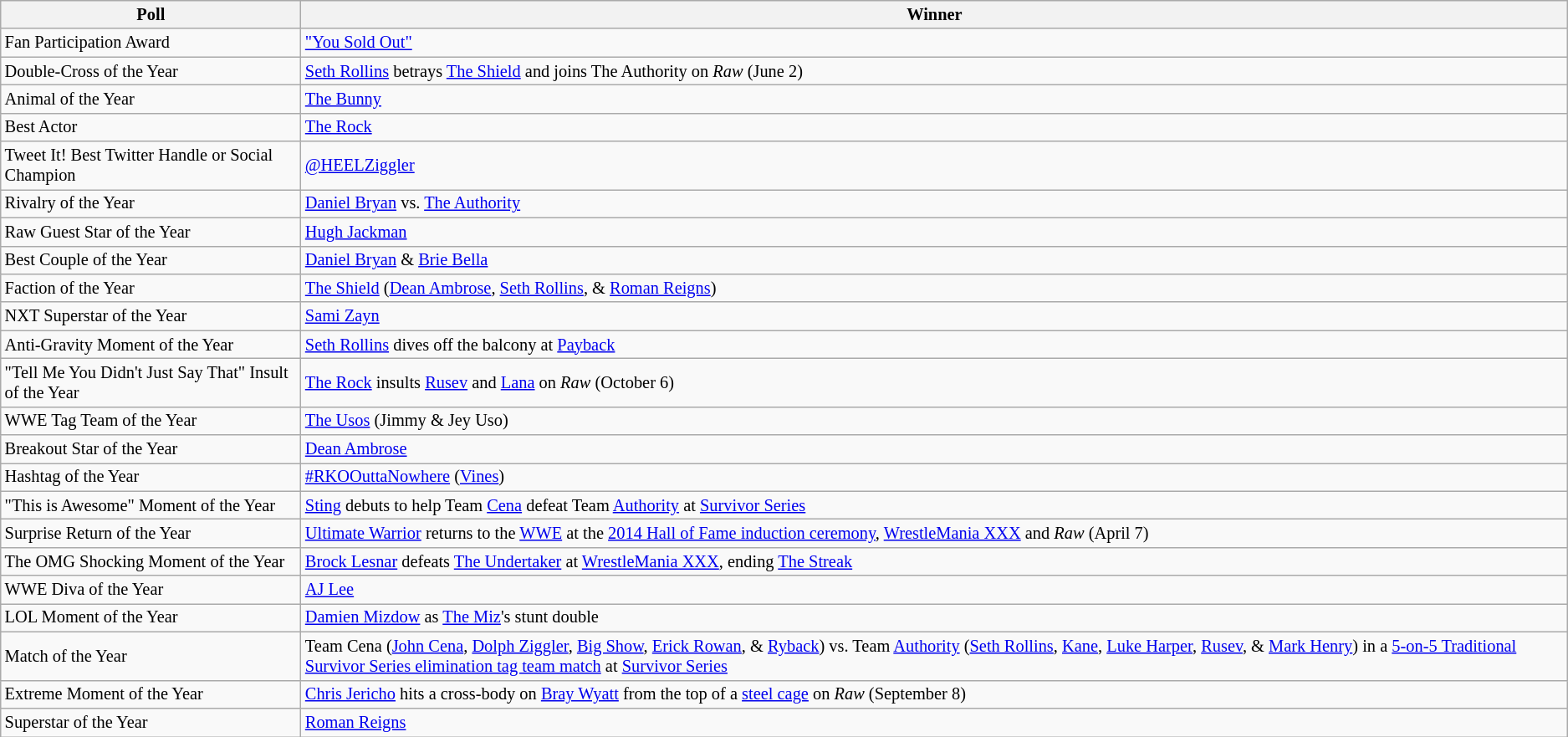<table class="wikitable" style="font-size: 85%">
<tr>
<th>Poll</th>
<th>Winner</th>
</tr>
<tr>
<td>Fan Participation Award</td>
<td><a href='#'>"You Sold Out"</a></td>
</tr>
<tr>
<td>Double-Cross of the Year</td>
<td><a href='#'>Seth Rollins</a> betrays <a href='#'>The Shield</a> and joins The Authority on <em>Raw</em> (June 2)</td>
</tr>
<tr>
<td>Animal of the Year</td>
<td><a href='#'>The Bunny</a></td>
</tr>
<tr>
<td>Best Actor</td>
<td><a href='#'>The Rock</a></td>
</tr>
<tr>
<td>Tweet It! Best Twitter Handle or Social Champion</td>
<td><a href='#'>@HEELZiggler</a></td>
</tr>
<tr>
<td>Rivalry of the Year</td>
<td><a href='#'>Daniel Bryan</a> vs. <a href='#'>The Authority</a></td>
</tr>
<tr>
<td>Raw Guest Star of the Year</td>
<td><a href='#'>Hugh Jackman</a></td>
</tr>
<tr>
<td>Best Couple of the Year</td>
<td><a href='#'>Daniel Bryan</a> & <a href='#'>Brie Bella</a></td>
</tr>
<tr>
<td>Faction of the Year</td>
<td><a href='#'>The Shield</a> (<a href='#'>Dean Ambrose</a>, <a href='#'>Seth Rollins</a>, & <a href='#'>Roman Reigns</a>)</td>
</tr>
<tr>
<td>NXT Superstar of the Year</td>
<td><a href='#'>Sami Zayn</a></td>
</tr>
<tr>
<td>Anti-Gravity Moment of the Year</td>
<td><a href='#'>Seth Rollins</a> dives off the balcony at <a href='#'>Payback</a></td>
</tr>
<tr>
<td>"Tell Me You Didn't Just Say That" Insult of the Year</td>
<td><a href='#'>The Rock</a> insults <a href='#'>Rusev</a> and <a href='#'>Lana</a> on <em>Raw</em> (October 6)</td>
</tr>
<tr>
<td>WWE Tag Team of the Year</td>
<td><a href='#'>The Usos</a> (Jimmy & Jey Uso)</td>
</tr>
<tr>
<td>Breakout Star of the Year</td>
<td><a href='#'>Dean Ambrose</a></td>
</tr>
<tr>
<td>Hashtag of the Year</td>
<td><a href='#'>#RKOOuttaNowhere</a> (<a href='#'>Vines</a>)</td>
</tr>
<tr>
<td>"This is Awesome" Moment of the Year</td>
<td><a href='#'>Sting</a> debuts to help Team <a href='#'>Cena</a> defeat Team <a href='#'>Authority</a> at <a href='#'>Survivor Series</a></td>
</tr>
<tr>
<td>Surprise Return of the Year</td>
<td><a href='#'>Ultimate Warrior</a> returns to the <a href='#'>WWE</a> at the <a href='#'>2014 Hall of Fame induction ceremony</a>, <a href='#'>WrestleMania XXX</a> and <em>Raw</em> (April 7)</td>
</tr>
<tr>
<td>The OMG Shocking Moment of the Year</td>
<td><a href='#'>Brock Lesnar</a> defeats <a href='#'>The Undertaker</a> at <a href='#'>WrestleMania XXX</a>, ending <a href='#'>The Streak</a></td>
</tr>
<tr>
<td>WWE Diva of the Year</td>
<td><a href='#'>AJ Lee</a></td>
</tr>
<tr>
<td>LOL Moment of the Year</td>
<td><a href='#'>Damien Mizdow</a> as <a href='#'>The Miz</a>'s stunt double</td>
</tr>
<tr>
<td>Match of the Year</td>
<td>Team Cena (<a href='#'>John Cena</a>, <a href='#'>Dolph Ziggler</a>, <a href='#'>Big Show</a>, <a href='#'>Erick Rowan</a>, & <a href='#'>Ryback</a>) vs. Team <a href='#'>Authority</a> (<a href='#'>Seth Rollins</a>, <a href='#'>Kane</a>, <a href='#'>Luke Harper</a>, <a href='#'>Rusev</a>, & <a href='#'>Mark Henry</a>) in a <a href='#'>5-on-5 Traditional Survivor Series elimination tag team match</a> at <a href='#'>Survivor Series</a></td>
</tr>
<tr>
<td>Extreme Moment of the Year</td>
<td><a href='#'>Chris Jericho</a> hits a cross-body on <a href='#'>Bray Wyatt</a> from the top of a <a href='#'>steel cage</a> on <em>Raw</em> (September 8)</td>
</tr>
<tr>
<td>Superstar of the Year</td>
<td><a href='#'>Roman Reigns</a></td>
</tr>
</table>
